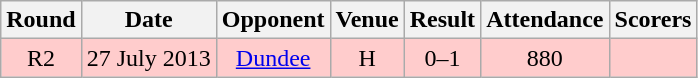<table class="wikitable" style="font-size:100%; text-align:center">
<tr>
<th>Round</th>
<th>Date</th>
<th>Opponent</th>
<th>Venue</th>
<th>Result</th>
<th>Attendance</th>
<th>Scorers</th>
</tr>
<tr style="background: #FFCCCC;">
<td>R2</td>
<td>27 July 2013</td>
<td><a href='#'>Dundee</a></td>
<td>H</td>
<td>0–1</td>
<td>880</td>
<td></td>
</tr>
</table>
